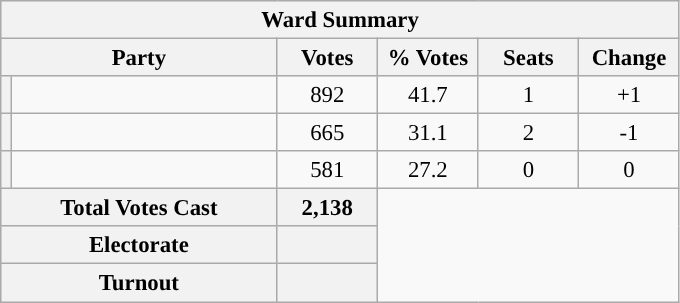<table class="wikitable" style="font-size: 95%;">
<tr style="background-color:#E9E9E9">
<th colspan="6">Ward Summary</th>
</tr>
<tr style="background-color:#E9E9E9">
<th colspan="2">Party</th>
<th style="width: 60px">Votes</th>
<th style="width: 60px">% Votes</th>
<th style="width: 60px">Seats</th>
<th style="width: 60px">Change</th>
</tr>
<tr>
<th style="background-color: "></th>
<td style="width: 170px"><a href='#'></a></td>
<td align="center">892</td>
<td align="center">41.7</td>
<td align="center">1</td>
<td align="center">+1</td>
</tr>
<tr>
<th style="background-color: "></th>
<td style="width: 170px"><a href='#'></a></td>
<td align="center">665</td>
<td align="center">31.1</td>
<td align="center">2</td>
<td align="center">-1</td>
</tr>
<tr>
<th style="background-color: "></th>
<td style="width: 170px"><a href='#'></a></td>
<td align="center">581</td>
<td align="center">27.2</td>
<td align="center">0</td>
<td align="center">0</td>
</tr>
<tr style="background-color:#E9E9E9">
<th colspan="2">Total Votes Cast</th>
<th style="width: 60px">2,138</th>
</tr>
<tr style="background-color:#E9E9E9">
<th colspan="2">Electorate</th>
<th style="width: 60px"></th>
</tr>
<tr style="background-color:#E9E9E9">
<th colspan="2">Turnout</th>
<th style="width: 60px"></th>
</tr>
</table>
